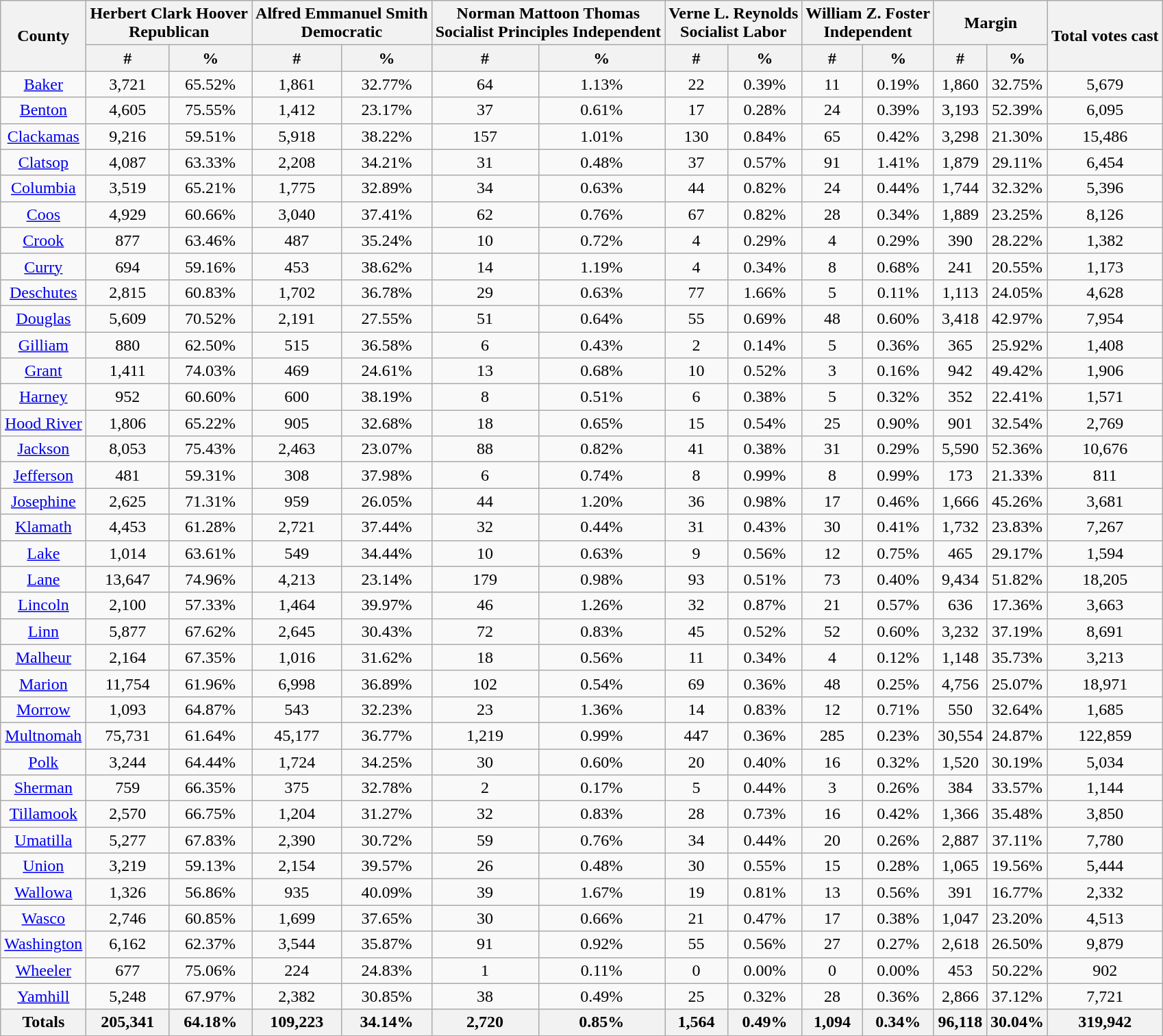<table class="wikitable sortable">
<tr>
<th rowspan="2" style="text-align:center;">County</th>
<th colspan="2" style="text-align:center;">Herbert Clark Hoover<br>Republican</th>
<th colspan="2" style="text-align:center;">Alfred Emmanuel Smith<br>Democratic</th>
<th colspan="2" style="text-align:center;">Norman Mattoon Thomas<br>Socialist Principles Independent</th>
<th colspan="2" style="text-align:center;">Verne L. Reynolds<br>Socialist Labor</th>
<th colspan="2" style="text-align:center;">William Z. Foster<br>Independent</th>
<th colspan="2" style="text-align:center;">Margin</th>
<th rowspan="2" style="text-align:center;">Total votes cast</th>
</tr>
<tr>
<th style="text-align:center;" data-sort-type="number">#</th>
<th style="text-align:center;" data-sort-type="number">%</th>
<th style="text-align:center;" data-sort-type="number">#</th>
<th style="text-align:center;" data-sort-type="number">%</th>
<th style="text-align:center;" data-sort-type="number">#</th>
<th style="text-align:center;" data-sort-type="number">%</th>
<th style="text-align:center;" data-sort-type="number">#</th>
<th style="text-align:center;" data-sort-type="number">%</th>
<th style="text-align:center;" data-sort-type="number">#</th>
<th style="text-align:center;" data-sort-type="number">%</th>
<th style="text-align:center;" data-sort-type="number">#</th>
<th style="text-align:center;" data-sort-type="number">%</th>
</tr>
<tr style="text-align:center;">
<td><a href='#'>Baker</a></td>
<td>3,721</td>
<td>65.52%</td>
<td>1,861</td>
<td>32.77%</td>
<td>64</td>
<td>1.13%</td>
<td>22</td>
<td>0.39%</td>
<td>11</td>
<td>0.19%</td>
<td>1,860</td>
<td>32.75%</td>
<td>5,679</td>
</tr>
<tr style="text-align:center;">
<td><a href='#'>Benton</a></td>
<td>4,605</td>
<td>75.55%</td>
<td>1,412</td>
<td>23.17%</td>
<td>37</td>
<td>0.61%</td>
<td>17</td>
<td>0.28%</td>
<td>24</td>
<td>0.39%</td>
<td>3,193</td>
<td>52.39%</td>
<td>6,095</td>
</tr>
<tr style="text-align:center;">
<td><a href='#'>Clackamas</a></td>
<td>9,216</td>
<td>59.51%</td>
<td>5,918</td>
<td>38.22%</td>
<td>157</td>
<td>1.01%</td>
<td>130</td>
<td>0.84%</td>
<td>65</td>
<td>0.42%</td>
<td>3,298</td>
<td>21.30%</td>
<td>15,486</td>
</tr>
<tr style="text-align:center;">
<td><a href='#'>Clatsop</a></td>
<td>4,087</td>
<td>63.33%</td>
<td>2,208</td>
<td>34.21%</td>
<td>31</td>
<td>0.48%</td>
<td>37</td>
<td>0.57%</td>
<td>91</td>
<td>1.41%</td>
<td>1,879</td>
<td>29.11%</td>
<td>6,454</td>
</tr>
<tr style="text-align:center;">
<td><a href='#'>Columbia</a></td>
<td>3,519</td>
<td>65.21%</td>
<td>1,775</td>
<td>32.89%</td>
<td>34</td>
<td>0.63%</td>
<td>44</td>
<td>0.82%</td>
<td>24</td>
<td>0.44%</td>
<td>1,744</td>
<td>32.32%</td>
<td>5,396</td>
</tr>
<tr style="text-align:center;">
<td><a href='#'>Coos</a></td>
<td>4,929</td>
<td>60.66%</td>
<td>3,040</td>
<td>37.41%</td>
<td>62</td>
<td>0.76%</td>
<td>67</td>
<td>0.82%</td>
<td>28</td>
<td>0.34%</td>
<td>1,889</td>
<td>23.25%</td>
<td>8,126</td>
</tr>
<tr style="text-align:center;">
<td><a href='#'>Crook</a></td>
<td>877</td>
<td>63.46%</td>
<td>487</td>
<td>35.24%</td>
<td>10</td>
<td>0.72%</td>
<td>4</td>
<td>0.29%</td>
<td>4</td>
<td>0.29%</td>
<td>390</td>
<td>28.22%</td>
<td>1,382</td>
</tr>
<tr style="text-align:center;">
<td><a href='#'>Curry</a></td>
<td>694</td>
<td>59.16%</td>
<td>453</td>
<td>38.62%</td>
<td>14</td>
<td>1.19%</td>
<td>4</td>
<td>0.34%</td>
<td>8</td>
<td>0.68%</td>
<td>241</td>
<td>20.55%</td>
<td>1,173</td>
</tr>
<tr style="text-align:center;">
<td><a href='#'>Deschutes</a></td>
<td>2,815</td>
<td>60.83%</td>
<td>1,702</td>
<td>36.78%</td>
<td>29</td>
<td>0.63%</td>
<td>77</td>
<td>1.66%</td>
<td>5</td>
<td>0.11%</td>
<td>1,113</td>
<td>24.05%</td>
<td>4,628</td>
</tr>
<tr style="text-align:center;">
<td><a href='#'>Douglas</a></td>
<td>5,609</td>
<td>70.52%</td>
<td>2,191</td>
<td>27.55%</td>
<td>51</td>
<td>0.64%</td>
<td>55</td>
<td>0.69%</td>
<td>48</td>
<td>0.60%</td>
<td>3,418</td>
<td>42.97%</td>
<td>7,954</td>
</tr>
<tr style="text-align:center;">
<td><a href='#'>Gilliam</a></td>
<td>880</td>
<td>62.50%</td>
<td>515</td>
<td>36.58%</td>
<td>6</td>
<td>0.43%</td>
<td>2</td>
<td>0.14%</td>
<td>5</td>
<td>0.36%</td>
<td>365</td>
<td>25.92%</td>
<td>1,408</td>
</tr>
<tr style="text-align:center;">
<td><a href='#'>Grant</a></td>
<td>1,411</td>
<td>74.03%</td>
<td>469</td>
<td>24.61%</td>
<td>13</td>
<td>0.68%</td>
<td>10</td>
<td>0.52%</td>
<td>3</td>
<td>0.16%</td>
<td>942</td>
<td>49.42%</td>
<td>1,906</td>
</tr>
<tr style="text-align:center;">
<td><a href='#'>Harney</a></td>
<td>952</td>
<td>60.60%</td>
<td>600</td>
<td>38.19%</td>
<td>8</td>
<td>0.51%</td>
<td>6</td>
<td>0.38%</td>
<td>5</td>
<td>0.32%</td>
<td>352</td>
<td>22.41%</td>
<td>1,571</td>
</tr>
<tr style="text-align:center;">
<td><a href='#'>Hood River</a></td>
<td>1,806</td>
<td>65.22%</td>
<td>905</td>
<td>32.68%</td>
<td>18</td>
<td>0.65%</td>
<td>15</td>
<td>0.54%</td>
<td>25</td>
<td>0.90%</td>
<td>901</td>
<td>32.54%</td>
<td>2,769</td>
</tr>
<tr style="text-align:center;">
<td><a href='#'>Jackson</a></td>
<td>8,053</td>
<td>75.43%</td>
<td>2,463</td>
<td>23.07%</td>
<td>88</td>
<td>0.82%</td>
<td>41</td>
<td>0.38%</td>
<td>31</td>
<td>0.29%</td>
<td>5,590</td>
<td>52.36%</td>
<td>10,676</td>
</tr>
<tr style="text-align:center;">
<td><a href='#'>Jefferson</a></td>
<td>481</td>
<td>59.31%</td>
<td>308</td>
<td>37.98%</td>
<td>6</td>
<td>0.74%</td>
<td>8</td>
<td>0.99%</td>
<td>8</td>
<td>0.99%</td>
<td>173</td>
<td>21.33%</td>
<td>811</td>
</tr>
<tr style="text-align:center;">
<td><a href='#'>Josephine</a></td>
<td>2,625</td>
<td>71.31%</td>
<td>959</td>
<td>26.05%</td>
<td>44</td>
<td>1.20%</td>
<td>36</td>
<td>0.98%</td>
<td>17</td>
<td>0.46%</td>
<td>1,666</td>
<td>45.26%</td>
<td>3,681</td>
</tr>
<tr style="text-align:center;">
<td><a href='#'>Klamath</a></td>
<td>4,453</td>
<td>61.28%</td>
<td>2,721</td>
<td>37.44%</td>
<td>32</td>
<td>0.44%</td>
<td>31</td>
<td>0.43%</td>
<td>30</td>
<td>0.41%</td>
<td>1,732</td>
<td>23.83%</td>
<td>7,267</td>
</tr>
<tr style="text-align:center;">
<td><a href='#'>Lake</a></td>
<td>1,014</td>
<td>63.61%</td>
<td>549</td>
<td>34.44%</td>
<td>10</td>
<td>0.63%</td>
<td>9</td>
<td>0.56%</td>
<td>12</td>
<td>0.75%</td>
<td>465</td>
<td>29.17%</td>
<td>1,594</td>
</tr>
<tr style="text-align:center;">
<td><a href='#'>Lane</a></td>
<td>13,647</td>
<td>74.96%</td>
<td>4,213</td>
<td>23.14%</td>
<td>179</td>
<td>0.98%</td>
<td>93</td>
<td>0.51%</td>
<td>73</td>
<td>0.40%</td>
<td>9,434</td>
<td>51.82%</td>
<td>18,205</td>
</tr>
<tr style="text-align:center;">
<td><a href='#'>Lincoln</a></td>
<td>2,100</td>
<td>57.33%</td>
<td>1,464</td>
<td>39.97%</td>
<td>46</td>
<td>1.26%</td>
<td>32</td>
<td>0.87%</td>
<td>21</td>
<td>0.57%</td>
<td>636</td>
<td>17.36%</td>
<td>3,663</td>
</tr>
<tr style="text-align:center;">
<td><a href='#'>Linn</a></td>
<td>5,877</td>
<td>67.62%</td>
<td>2,645</td>
<td>30.43%</td>
<td>72</td>
<td>0.83%</td>
<td>45</td>
<td>0.52%</td>
<td>52</td>
<td>0.60%</td>
<td>3,232</td>
<td>37.19%</td>
<td>8,691</td>
</tr>
<tr style="text-align:center;">
<td><a href='#'>Malheur</a></td>
<td>2,164</td>
<td>67.35%</td>
<td>1,016</td>
<td>31.62%</td>
<td>18</td>
<td>0.56%</td>
<td>11</td>
<td>0.34%</td>
<td>4</td>
<td>0.12%</td>
<td>1,148</td>
<td>35.73%</td>
<td>3,213</td>
</tr>
<tr style="text-align:center;">
<td><a href='#'>Marion</a></td>
<td>11,754</td>
<td>61.96%</td>
<td>6,998</td>
<td>36.89%</td>
<td>102</td>
<td>0.54%</td>
<td>69</td>
<td>0.36%</td>
<td>48</td>
<td>0.25%</td>
<td>4,756</td>
<td>25.07%</td>
<td>18,971</td>
</tr>
<tr style="text-align:center;">
<td><a href='#'>Morrow</a></td>
<td>1,093</td>
<td>64.87%</td>
<td>543</td>
<td>32.23%</td>
<td>23</td>
<td>1.36%</td>
<td>14</td>
<td>0.83%</td>
<td>12</td>
<td>0.71%</td>
<td>550</td>
<td>32.64%</td>
<td>1,685</td>
</tr>
<tr style="text-align:center;">
<td><a href='#'>Multnomah</a></td>
<td>75,731</td>
<td>61.64%</td>
<td>45,177</td>
<td>36.77%</td>
<td>1,219</td>
<td>0.99%</td>
<td>447</td>
<td>0.36%</td>
<td>285</td>
<td>0.23%</td>
<td>30,554</td>
<td>24.87%</td>
<td>122,859</td>
</tr>
<tr style="text-align:center;">
<td><a href='#'>Polk</a></td>
<td>3,244</td>
<td>64.44%</td>
<td>1,724</td>
<td>34.25%</td>
<td>30</td>
<td>0.60%</td>
<td>20</td>
<td>0.40%</td>
<td>16</td>
<td>0.32%</td>
<td>1,520</td>
<td>30.19%</td>
<td>5,034</td>
</tr>
<tr style="text-align:center;">
<td><a href='#'>Sherman</a></td>
<td>759</td>
<td>66.35%</td>
<td>375</td>
<td>32.78%</td>
<td>2</td>
<td>0.17%</td>
<td>5</td>
<td>0.44%</td>
<td>3</td>
<td>0.26%</td>
<td>384</td>
<td>33.57%</td>
<td>1,144</td>
</tr>
<tr style="text-align:center;">
<td><a href='#'>Tillamook</a></td>
<td>2,570</td>
<td>66.75%</td>
<td>1,204</td>
<td>31.27%</td>
<td>32</td>
<td>0.83%</td>
<td>28</td>
<td>0.73%</td>
<td>16</td>
<td>0.42%</td>
<td>1,366</td>
<td>35.48%</td>
<td>3,850</td>
</tr>
<tr style="text-align:center;">
<td><a href='#'>Umatilla</a></td>
<td>5,277</td>
<td>67.83%</td>
<td>2,390</td>
<td>30.72%</td>
<td>59</td>
<td>0.76%</td>
<td>34</td>
<td>0.44%</td>
<td>20</td>
<td>0.26%</td>
<td>2,887</td>
<td>37.11%</td>
<td>7,780</td>
</tr>
<tr style="text-align:center;">
<td><a href='#'>Union</a></td>
<td>3,219</td>
<td>59.13%</td>
<td>2,154</td>
<td>39.57%</td>
<td>26</td>
<td>0.48%</td>
<td>30</td>
<td>0.55%</td>
<td>15</td>
<td>0.28%</td>
<td>1,065</td>
<td>19.56%</td>
<td>5,444</td>
</tr>
<tr style="text-align:center;">
<td><a href='#'>Wallowa</a></td>
<td>1,326</td>
<td>56.86%</td>
<td>935</td>
<td>40.09%</td>
<td>39</td>
<td>1.67%</td>
<td>19</td>
<td>0.81%</td>
<td>13</td>
<td>0.56%</td>
<td>391</td>
<td>16.77%</td>
<td>2,332</td>
</tr>
<tr style="text-align:center;">
<td><a href='#'>Wasco</a></td>
<td>2,746</td>
<td>60.85%</td>
<td>1,699</td>
<td>37.65%</td>
<td>30</td>
<td>0.66%</td>
<td>21</td>
<td>0.47%</td>
<td>17</td>
<td>0.38%</td>
<td>1,047</td>
<td>23.20%</td>
<td>4,513</td>
</tr>
<tr style="text-align:center;">
<td><a href='#'>Washington</a></td>
<td>6,162</td>
<td>62.37%</td>
<td>3,544</td>
<td>35.87%</td>
<td>91</td>
<td>0.92%</td>
<td>55</td>
<td>0.56%</td>
<td>27</td>
<td>0.27%</td>
<td>2,618</td>
<td>26.50%</td>
<td>9,879</td>
</tr>
<tr style="text-align:center;">
<td><a href='#'>Wheeler</a></td>
<td>677</td>
<td>75.06%</td>
<td>224</td>
<td>24.83%</td>
<td>1</td>
<td>0.11%</td>
<td>0</td>
<td>0.00%</td>
<td>0</td>
<td>0.00%</td>
<td>453</td>
<td>50.22%</td>
<td>902</td>
</tr>
<tr style="text-align:center;">
<td><a href='#'>Yamhill</a></td>
<td>5,248</td>
<td>67.97%</td>
<td>2,382</td>
<td>30.85%</td>
<td>38</td>
<td>0.49%</td>
<td>25</td>
<td>0.32%</td>
<td>28</td>
<td>0.36%</td>
<td>2,866</td>
<td>37.12%</td>
<td>7,721</td>
</tr>
<tr style="text-align:center;">
<th>Totals</th>
<th>205,341</th>
<th>64.18%</th>
<th>109,223</th>
<th>34.14%</th>
<th>2,720</th>
<th>0.85%</th>
<th>1,564</th>
<th>0.49%</th>
<th>1,094</th>
<th>0.34%</th>
<th>96,118</th>
<th>30.04%</th>
<th>319,942</th>
</tr>
</table>
